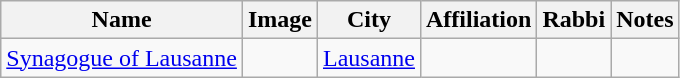<table class="wikitable sortable">
<tr>
<th>Name</th>
<th class="unsortable">Image</th>
<th>City</th>
<th>Affiliation</th>
<th>Rabbi</th>
<th>Notes</th>
</tr>
<tr>
<td><a href='#'>Synagogue of Lausanne</a></td>
<td></td>
<td><a href='#'>Lausanne</a></td>
<td></td>
<td></td>
<td></td>
</tr>
</table>
